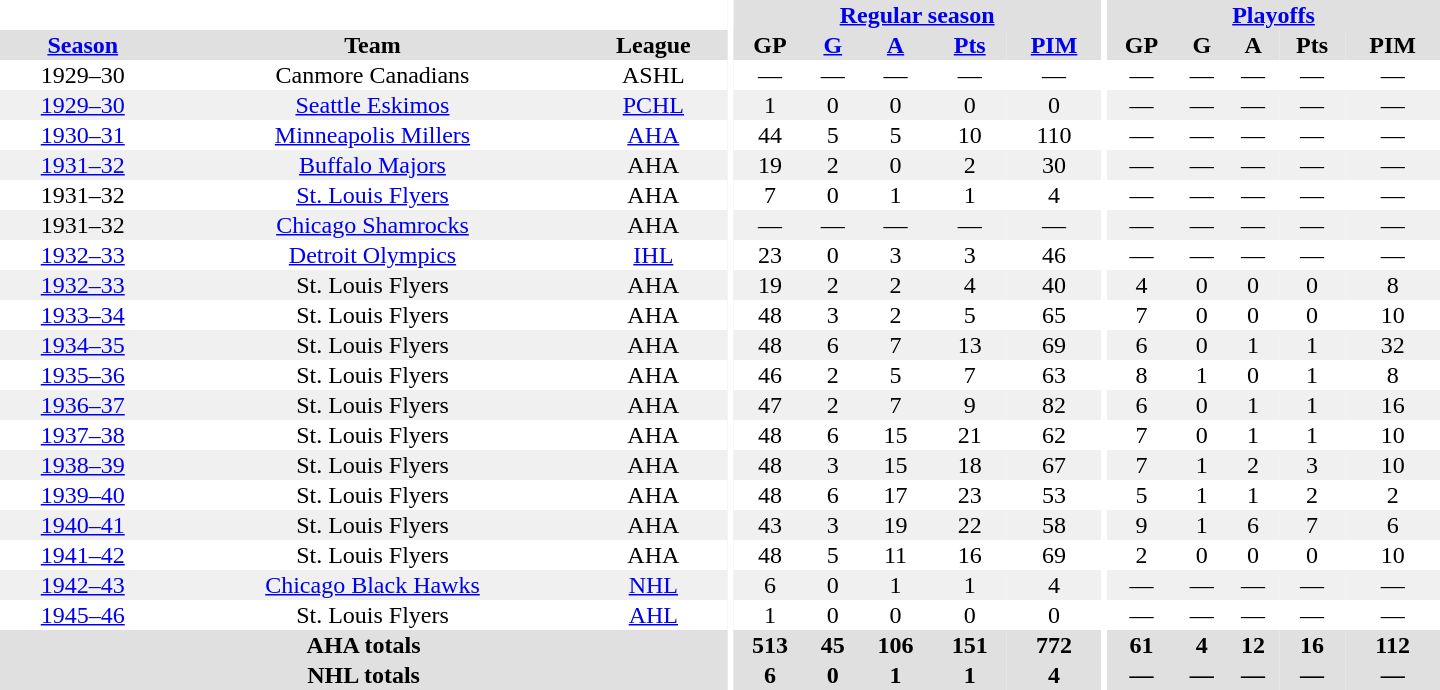<table border="0" cellpadding="1" cellspacing="0" style="text-align:center; width:60em">
<tr bgcolor="#e0e0e0">
<th colspan="3" bgcolor="#ffffff"></th>
<th rowspan="100" bgcolor="#ffffff"></th>
<th colspan="5"><a href='#'>Regular season</a></th>
<th rowspan="100" bgcolor="#ffffff"></th>
<th colspan="5"><a href='#'>Playoffs</a></th>
</tr>
<tr bgcolor="#e0e0e0">
<th><a href='#'>Season</a></th>
<th>Team</th>
<th>League</th>
<th>GP</th>
<th><a href='#'>G</a></th>
<th><a href='#'>A</a></th>
<th><a href='#'>Pts</a></th>
<th><a href='#'>PIM</a></th>
<th>GP</th>
<th>G</th>
<th>A</th>
<th>Pts</th>
<th>PIM</th>
</tr>
<tr>
<td>1929–30</td>
<td>Canmore Canadians</td>
<td>ASHL</td>
<td>—</td>
<td>—</td>
<td>—</td>
<td>—</td>
<td>—</td>
<td>—</td>
<td>—</td>
<td>—</td>
<td>—</td>
<td>—</td>
</tr>
<tr bgcolor="#f0f0f0">
<td><a href='#'>1929–30</a></td>
<td><a href='#'>Seattle Eskimos</a></td>
<td><a href='#'>PCHL</a></td>
<td>1</td>
<td>0</td>
<td>0</td>
<td>0</td>
<td>0</td>
<td>—</td>
<td>—</td>
<td>—</td>
<td>—</td>
<td>—</td>
</tr>
<tr>
<td><a href='#'>1930–31</a></td>
<td><a href='#'>Minneapolis Millers</a></td>
<td><a href='#'>AHA</a></td>
<td>44</td>
<td>5</td>
<td>5</td>
<td>10</td>
<td>110</td>
<td>—</td>
<td>—</td>
<td>—</td>
<td>—</td>
<td>—</td>
</tr>
<tr bgcolor="#f0f0f0">
<td><a href='#'>1931–32</a></td>
<td><a href='#'>Buffalo Majors</a></td>
<td>AHA</td>
<td>19</td>
<td>2</td>
<td>0</td>
<td>2</td>
<td>30</td>
<td>—</td>
<td>—</td>
<td>—</td>
<td>—</td>
<td>—</td>
</tr>
<tr>
<td>1931–32</td>
<td><a href='#'>St. Louis Flyers</a></td>
<td>AHA</td>
<td>7</td>
<td>0</td>
<td>1</td>
<td>1</td>
<td>4</td>
<td>—</td>
<td>—</td>
<td>—</td>
<td>—</td>
<td>—</td>
</tr>
<tr bgcolor="#f0f0f0">
<td>1931–32</td>
<td><a href='#'>Chicago Shamrocks</a></td>
<td>AHA</td>
<td>—</td>
<td>—</td>
<td>—</td>
<td>—</td>
<td>—</td>
<td>—</td>
<td>—</td>
<td>—</td>
<td>—</td>
<td>—</td>
</tr>
<tr>
<td><a href='#'>1932–33</a></td>
<td><a href='#'>Detroit Olympics</a></td>
<td><a href='#'>IHL</a></td>
<td>23</td>
<td>0</td>
<td>3</td>
<td>3</td>
<td>46</td>
<td>—</td>
<td>—</td>
<td>—</td>
<td>—</td>
<td>—</td>
</tr>
<tr bgcolor="#f0f0f0">
<td><a href='#'>1932–33</a></td>
<td>St. Louis Flyers</td>
<td>AHA</td>
<td>19</td>
<td>2</td>
<td>2</td>
<td>4</td>
<td>40</td>
<td>4</td>
<td>0</td>
<td>0</td>
<td>0</td>
<td>8</td>
</tr>
<tr>
<td><a href='#'>1933–34</a></td>
<td>St. Louis Flyers</td>
<td>AHA</td>
<td>48</td>
<td>3</td>
<td>2</td>
<td>5</td>
<td>65</td>
<td>7</td>
<td>0</td>
<td>0</td>
<td>0</td>
<td>10</td>
</tr>
<tr bgcolor="#f0f0f0">
<td><a href='#'>1934–35</a></td>
<td>St. Louis Flyers</td>
<td>AHA</td>
<td>48</td>
<td>6</td>
<td>7</td>
<td>13</td>
<td>69</td>
<td>6</td>
<td>0</td>
<td>1</td>
<td>1</td>
<td>32</td>
</tr>
<tr>
<td><a href='#'>1935–36</a></td>
<td>St. Louis Flyers</td>
<td>AHA</td>
<td>46</td>
<td>2</td>
<td>5</td>
<td>7</td>
<td>63</td>
<td>8</td>
<td>1</td>
<td>0</td>
<td>1</td>
<td>8</td>
</tr>
<tr bgcolor="#f0f0f0">
<td><a href='#'>1936–37</a></td>
<td>St. Louis Flyers</td>
<td>AHA</td>
<td>47</td>
<td>2</td>
<td>7</td>
<td>9</td>
<td>82</td>
<td>6</td>
<td>0</td>
<td>1</td>
<td>1</td>
<td>16</td>
</tr>
<tr>
<td><a href='#'>1937–38</a></td>
<td>St. Louis Flyers</td>
<td>AHA</td>
<td>48</td>
<td>6</td>
<td>15</td>
<td>21</td>
<td>62</td>
<td>7</td>
<td>0</td>
<td>1</td>
<td>1</td>
<td>10</td>
</tr>
<tr bgcolor="#f0f0f0">
<td><a href='#'>1938–39</a></td>
<td>St. Louis Flyers</td>
<td>AHA</td>
<td>48</td>
<td>3</td>
<td>15</td>
<td>18</td>
<td>67</td>
<td>7</td>
<td>1</td>
<td>2</td>
<td>3</td>
<td>10</td>
</tr>
<tr>
<td><a href='#'>1939–40</a></td>
<td>St. Louis Flyers</td>
<td>AHA</td>
<td>48</td>
<td>6</td>
<td>17</td>
<td>23</td>
<td>53</td>
<td>5</td>
<td>1</td>
<td>1</td>
<td>2</td>
<td>2</td>
</tr>
<tr bgcolor="#f0f0f0">
<td><a href='#'>1940–41</a></td>
<td>St. Louis Flyers</td>
<td>AHA</td>
<td>43</td>
<td>3</td>
<td>19</td>
<td>22</td>
<td>58</td>
<td>9</td>
<td>1</td>
<td>6</td>
<td>7</td>
<td>6</td>
</tr>
<tr>
<td><a href='#'>1941–42</a></td>
<td>St. Louis Flyers</td>
<td>AHA</td>
<td>48</td>
<td>5</td>
<td>11</td>
<td>16</td>
<td>69</td>
<td>2</td>
<td>0</td>
<td>0</td>
<td>0</td>
<td>10</td>
</tr>
<tr bgcolor="#f0f0f0">
<td><a href='#'>1942–43</a></td>
<td><a href='#'>Chicago Black Hawks</a></td>
<td><a href='#'>NHL</a></td>
<td>6</td>
<td>0</td>
<td>1</td>
<td>1</td>
<td>4</td>
<td>—</td>
<td>—</td>
<td>—</td>
<td>—</td>
<td>—</td>
</tr>
<tr>
<td><a href='#'>1945–46</a></td>
<td>St. Louis Flyers</td>
<td><a href='#'>AHL</a></td>
<td>1</td>
<td>0</td>
<td>0</td>
<td>0</td>
<td>0</td>
<td>—</td>
<td>—</td>
<td>—</td>
<td>—</td>
<td>—</td>
</tr>
<tr bgcolor="#e0e0e0">
<th colspan="3">AHA totals</th>
<th>513</th>
<th>45</th>
<th>106</th>
<th>151</th>
<th>772</th>
<th>61</th>
<th>4</th>
<th>12</th>
<th>16</th>
<th>112</th>
</tr>
<tr bgcolor="#e0e0e0">
<th colspan="3">NHL totals</th>
<th>6</th>
<th>0</th>
<th>1</th>
<th>1</th>
<th>4</th>
<th>—</th>
<th>—</th>
<th>—</th>
<th>—</th>
<th>—</th>
</tr>
</table>
